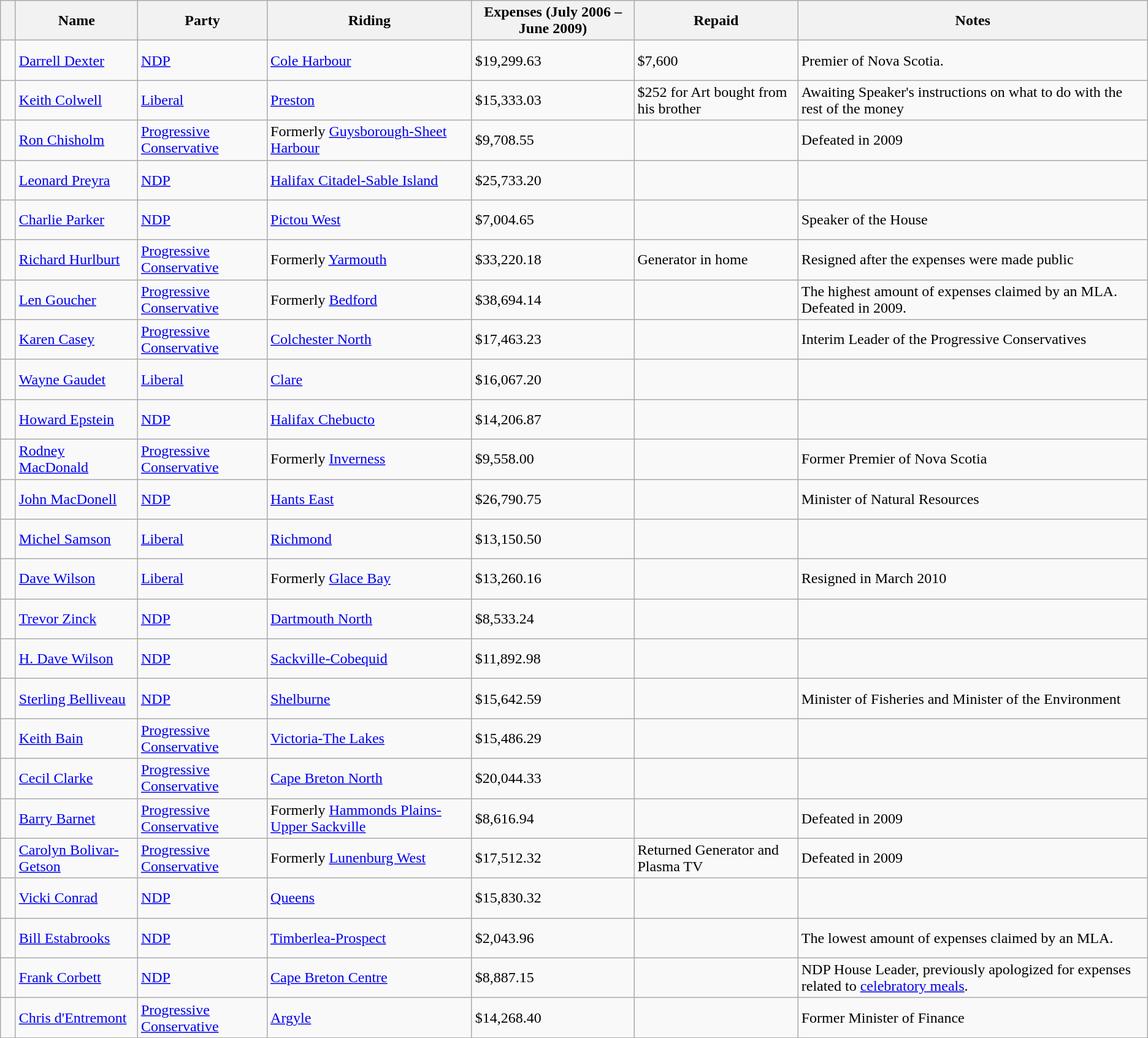<table class="wikitable sortable">
<tr>
<th colspan="1"></th>
<th>Name<br></th>
<th>Party</th>
<th>Riding</th>
<th>Expenses (July 2006 – June 2009)</th>
<th>Repaid</th>
<th>Notes</th>
</tr>
<tr>
<td rowspan="1" >   </td>
<td><a href='#'>Darrell Dexter</a></td>
<td><a href='#'>NDP</a></td>
<td><a href='#'>Cole Harbour</a></td>
<td>$19,299.63</td>
<td>$7,600</td>
<td>Premier of Nova Scotia.</td>
</tr>
<tr>
<td rowspan="1" >   </td>
<td><a href='#'>Keith Colwell</a></td>
<td><a href='#'>Liberal</a></td>
<td><a href='#'>Preston</a></td>
<td>$15,333.03</td>
<td>$252 for Art bought from his brother</td>
<td>Awaiting Speaker's instructions on what to do with the rest of the money</td>
</tr>
<tr>
<td rowspan="1" >   </td>
<td><a href='#'>Ron Chisholm</a></td>
<td><a href='#'>Progressive Conservative</a></td>
<td>Formerly <a href='#'>Guysborough-Sheet Harbour</a></td>
<td>$9,708.55</td>
<td></td>
<td>Defeated in 2009</td>
</tr>
<tr>
<td rowspan="1" >   </td>
<td><a href='#'>Leonard Preyra</a></td>
<td><a href='#'>NDP</a></td>
<td><a href='#'>Halifax Citadel-Sable Island</a></td>
<td>$25,733.20</td>
<td></td>
<td></td>
</tr>
<tr>
<td rowspan="1" >   </td>
<td><a href='#'>Charlie Parker</a></td>
<td><a href='#'>NDP</a></td>
<td><a href='#'>Pictou West</a></td>
<td>$7,004.65</td>
<td></td>
<td>Speaker of the House</td>
</tr>
<tr>
<td rowspan="1" >   </td>
<td><a href='#'>Richard Hurlburt</a></td>
<td><a href='#'>Progressive Conservative</a></td>
<td>Formerly <a href='#'>Yarmouth</a></td>
<td>$33,220.18</td>
<td>Generator in home</td>
<td>Resigned after the expenses were made public</td>
</tr>
<tr>
<td rowspan="1" >   </td>
<td><a href='#'>Len Goucher</a></td>
<td><a href='#'>Progressive Conservative</a></td>
<td>Formerly <a href='#'>Bedford</a></td>
<td>$38,694.14</td>
<td></td>
<td>The highest amount of expenses claimed by an MLA. Defeated in 2009.</td>
</tr>
<tr>
<td rowspan="1" >   </td>
<td><a href='#'>Karen Casey</a></td>
<td><a href='#'>Progressive Conservative</a></td>
<td><a href='#'>Colchester North</a></td>
<td>$17,463.23</td>
<td></td>
<td>Interim Leader of the Progressive Conservatives</td>
</tr>
<tr>
<td rowspan="1" >   </td>
<td><a href='#'>Wayne Gaudet</a></td>
<td><a href='#'>Liberal</a></td>
<td><a href='#'>Clare</a></td>
<td>$16,067.20</td>
<td></td>
<td></td>
</tr>
<tr>
<td rowspan="1" >   </td>
<td><a href='#'>Howard Epstein</a></td>
<td><a href='#'>NDP</a></td>
<td><a href='#'>Halifax Chebucto</a></td>
<td>$14,206.87</td>
<td></td>
<td></td>
</tr>
<tr>
<td rowspan="1" >   </td>
<td><a href='#'>Rodney MacDonald</a></td>
<td><a href='#'>Progressive Conservative</a></td>
<td>Formerly <a href='#'>Inverness</a></td>
<td>$9,558.00</td>
<td></td>
<td>Former Premier of Nova Scotia</td>
</tr>
<tr>
<td rowspan="1" >   </td>
<td><a href='#'>John MacDonell</a></td>
<td><a href='#'>NDP</a></td>
<td><a href='#'>Hants East</a></td>
<td>$26,790.75</td>
<td></td>
<td>Minister of Natural Resources</td>
</tr>
<tr>
<td rowspan="1" >   </td>
<td><a href='#'>Michel Samson</a></td>
<td><a href='#'>Liberal</a></td>
<td><a href='#'>Richmond</a></td>
<td>$13,150.50</td>
<td></td>
<td></td>
</tr>
<tr>
<td rowspan="1" >   </td>
<td><a href='#'>Dave Wilson</a></td>
<td><a href='#'>Liberal</a></td>
<td>Formerly <a href='#'>Glace Bay</a></td>
<td>$13,260.16</td>
<td></td>
<td>Resigned in March 2010</td>
</tr>
<tr>
<td rowspan="1" >   </td>
<td><a href='#'>Trevor Zinck</a></td>
<td><a href='#'>NDP</a></td>
<td><a href='#'>Dartmouth North</a></td>
<td>$8,533.24</td>
<td></td>
<td></td>
</tr>
<tr>
<td rowspan="1" >   </td>
<td><a href='#'>H. Dave Wilson</a></td>
<td><a href='#'>NDP</a></td>
<td><a href='#'>Sackville-Cobequid</a></td>
<td>$11,892.98</td>
<td></td>
<td></td>
</tr>
<tr>
<td rowspan="1" >   </td>
<td><a href='#'>Sterling Belliveau</a></td>
<td><a href='#'>NDP</a></td>
<td><a href='#'>Shelburne</a></td>
<td>$15,642.59</td>
<td></td>
<td>Minister of Fisheries and Minister of the Environment</td>
</tr>
<tr>
<td rowspan="1" >   </td>
<td><a href='#'>Keith Bain</a></td>
<td><a href='#'>Progressive Conservative</a></td>
<td><a href='#'>Victoria-The Lakes</a></td>
<td>$15,486.29</td>
<td></td>
<td></td>
</tr>
<tr>
<td rowspan="1" >   </td>
<td><a href='#'>Cecil Clarke</a></td>
<td><a href='#'>Progressive Conservative</a></td>
<td><a href='#'>Cape Breton North</a></td>
<td>$20,044.33</td>
<td></td>
<td></td>
</tr>
<tr>
<td rowspan="1" >   </td>
<td><a href='#'>Barry Barnet</a></td>
<td><a href='#'>Progressive Conservative</a></td>
<td>Formerly <a href='#'>Hammonds Plains-Upper Sackville</a></td>
<td>$8,616.94</td>
<td></td>
<td>Defeated in 2009</td>
</tr>
<tr>
<td rowspan="1" >   </td>
<td><a href='#'>Carolyn Bolivar-Getson</a></td>
<td><a href='#'>Progressive Conservative</a></td>
<td>Formerly <a href='#'>Lunenburg West</a></td>
<td>$17,512.32</td>
<td>Returned Generator and Plasma TV</td>
<td>Defeated in 2009</td>
</tr>
<tr>
<td rowspan="1" >   </td>
<td><a href='#'>Vicki Conrad</a></td>
<td><a href='#'>NDP</a></td>
<td><a href='#'>Queens</a></td>
<td>$15,830.32</td>
<td></td>
<td></td>
</tr>
<tr>
<td rowspan="1" >   </td>
<td><a href='#'>Bill Estabrooks</a></td>
<td><a href='#'>NDP</a></td>
<td><a href='#'>Timberlea-Prospect</a></td>
<td>$2,043.96</td>
<td></td>
<td>The lowest amount of expenses claimed by an MLA.</td>
</tr>
<tr>
<td rowspan="1" >   </td>
<td><a href='#'>Frank Corbett</a></td>
<td><a href='#'>NDP</a></td>
<td><a href='#'>Cape Breton Centre</a></td>
<td>$8,887.15</td>
<td></td>
<td>NDP House Leader, previously apologized for expenses related to <a href='#'>celebratory meals</a>.</td>
</tr>
<tr>
<td rowspan="1" >   </td>
<td><a href='#'>Chris d'Entremont</a></td>
<td><a href='#'>Progressive Conservative</a></td>
<td><a href='#'>Argyle</a></td>
<td>$14,268.40</td>
<td></td>
<td>Former Minister of Finance</td>
</tr>
</table>
